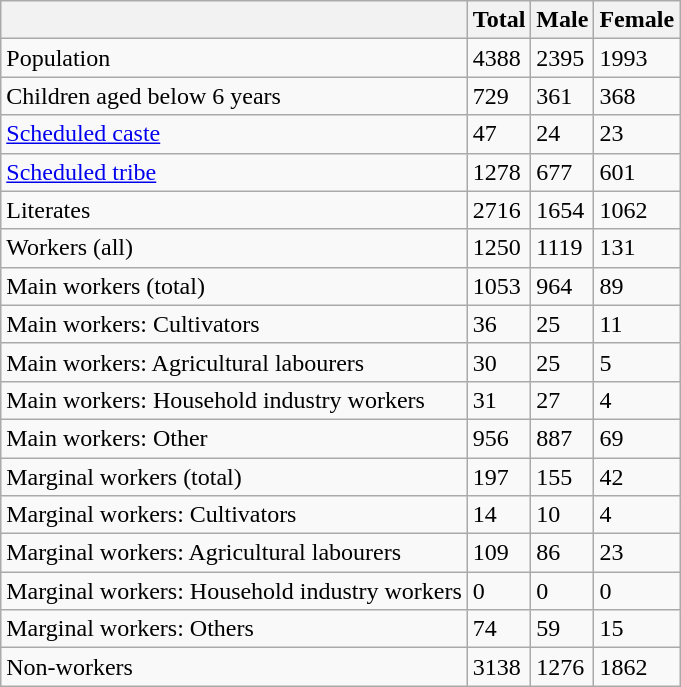<table class="wikitable sortable">
<tr>
<th></th>
<th>Total</th>
<th>Male</th>
<th>Female</th>
</tr>
<tr>
<td>Population</td>
<td>4388</td>
<td>2395</td>
<td>1993</td>
</tr>
<tr>
<td>Children aged below 6 years</td>
<td>729</td>
<td>361</td>
<td>368</td>
</tr>
<tr>
<td><a href='#'>Scheduled caste</a></td>
<td>47</td>
<td>24</td>
<td>23</td>
</tr>
<tr>
<td><a href='#'>Scheduled tribe</a></td>
<td>1278</td>
<td>677</td>
<td>601</td>
</tr>
<tr>
<td>Literates</td>
<td>2716</td>
<td>1654</td>
<td>1062</td>
</tr>
<tr>
<td>Workers (all)</td>
<td>1250</td>
<td>1119</td>
<td>131</td>
</tr>
<tr>
<td>Main workers (total)</td>
<td>1053</td>
<td>964</td>
<td>89</td>
</tr>
<tr>
<td>Main workers: Cultivators</td>
<td>36</td>
<td>25</td>
<td>11</td>
</tr>
<tr>
<td>Main workers: Agricultural labourers</td>
<td>30</td>
<td>25</td>
<td>5</td>
</tr>
<tr>
<td>Main workers: Household industry workers</td>
<td>31</td>
<td>27</td>
<td>4</td>
</tr>
<tr>
<td>Main workers: Other</td>
<td>956</td>
<td>887</td>
<td>69</td>
</tr>
<tr>
<td>Marginal workers (total)</td>
<td>197</td>
<td>155</td>
<td>42</td>
</tr>
<tr>
<td>Marginal workers: Cultivators</td>
<td>14</td>
<td>10</td>
<td>4</td>
</tr>
<tr>
<td>Marginal workers: Agricultural labourers</td>
<td>109</td>
<td>86</td>
<td>23</td>
</tr>
<tr>
<td>Marginal workers: Household industry workers</td>
<td>0</td>
<td>0</td>
<td>0</td>
</tr>
<tr>
<td>Marginal workers: Others</td>
<td>74</td>
<td>59</td>
<td>15</td>
</tr>
<tr>
<td>Non-workers</td>
<td>3138</td>
<td>1276</td>
<td>1862</td>
</tr>
</table>
